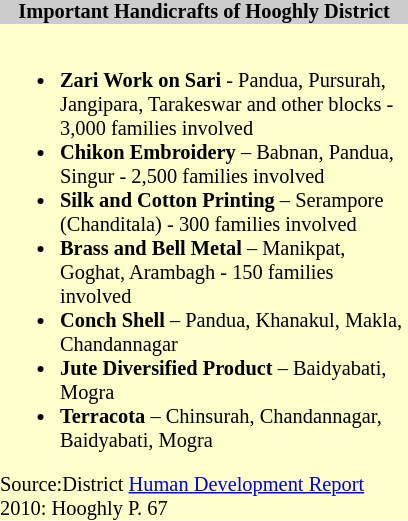<table class="toccolours" style="float: right; margin-left: 1em; font-size: 85%; background:#ffffcc; color:black; width:20em; max-width: 25%;" cellspacing="0" cellpadding="0">
<tr>
<th style="background-color:#cccccc;">Important Handicrafts of Hooghly District</th>
</tr>
<tr>
<td style="text-align: left;"><br><ul><li><strong>Zari Work on Sari</strong> - Pandua, Pursurah, Jangipara, Tarakeswar and other blocks - 3,000 families involved</li><li><strong>Chikon Embroidery</strong> – Babnan, Pandua, Singur - 2,500 families involved</li><li><strong>Silk and Cotton Printing</strong> – Serampore (Chanditala) - 300 families involved</li><li><strong>Brass and Bell Metal</strong> – Manikpat, Goghat, Arambagh - 150 families involved</li><li><strong>Conch Shell</strong> – Pandua, Khanakul, Makla, Chandannagar</li><li><strong>Jute Diversified Product</strong> – Baidyabati, Mogra</li><li><strong>Terracota</strong> – Chinsurah, Chandannagar, Baidyabati, Mogra</li></ul>Source:District <a href='#'>Human Development Report</a> 2010: Hooghly P. 67</td>
</tr>
</table>
